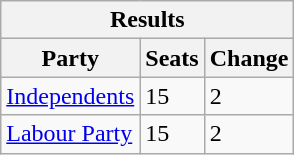<table class="wikitable">
<tr>
<th colspan="3">Results</th>
</tr>
<tr>
<th>Party</th>
<th>Seats</th>
<th>Change</th>
</tr>
<tr>
<td><a href='#'>Independents</a></td>
<td>15</td>
<td> 2</td>
</tr>
<tr>
<td><a href='#'>Labour Party</a></td>
<td>15</td>
<td> 2</td>
</tr>
</table>
